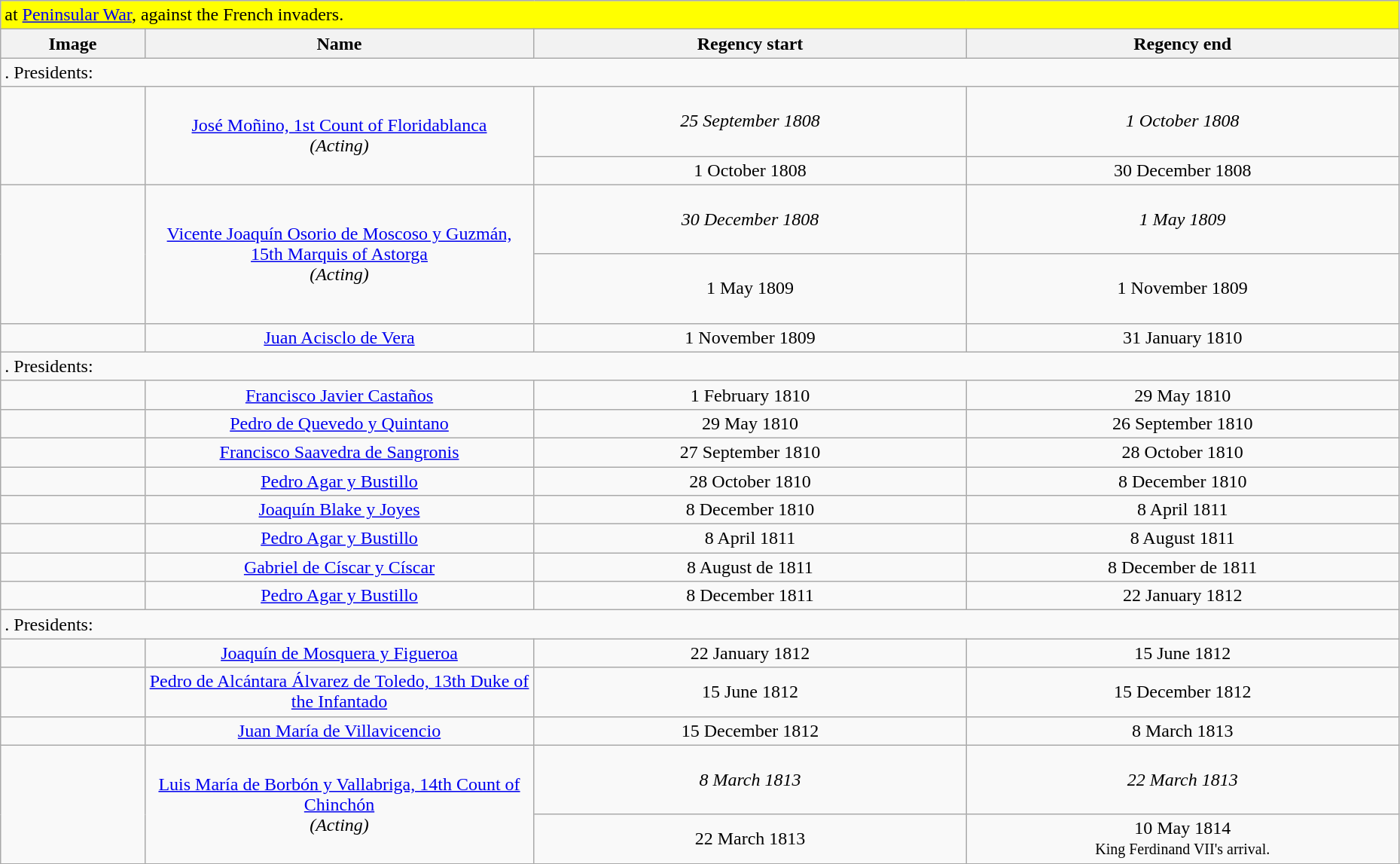<table width=98% class="wikitable">
<tr>
<td bgcolor="#FFFF00" colspan=4> at <a href='#'>Peninsular War</a>, against the French invaders.</td>
</tr>
<tr>
<th width=10%>Image</th>
<th width=27%>Name</th>
<th width=30%>Regency start</th>
<th width=30%>Regency end</th>
</tr>
<tr>
<td colspan=4>. Presidents:</td>
</tr>
<tr>
<td align="center" rowspan="2"></td>
<td align="center" rowspan="2"><a href='#'>José Moñino, 1st Count of Floridablanca</a><br><em>(Acting)</em></td>
<td align="center"><br><em>25 September 1808</em><br><br></td>
<td align="center"><br><em>1 October 1808</em><br><br></td>
</tr>
<tr>
<td align="center">1 October 1808</td>
<td align="center">30 December 1808</td>
</tr>
<tr>
<td align="center" rowspan="2"></td>
<td align="center" rowspan="2"><a href='#'>Vicente Joaquín Osorio de Moscoso y Guzmán, 15th Marquis of Astorga</a><br><em>(Acting)</em></td>
<td align="center"><br><em>30 December 1808</em><br><br></td>
<td align="center"><br><em>1 May 1809</em><br><br></td>
</tr>
<tr>
<td align="center"><br>1 May 1809<br><br></td>
<td align="center"><br>1 November 1809<br><br></td>
</tr>
<tr>
<td align="center"></td>
<td align="center"><a href='#'>Juan Acisclo de Vera</a></td>
<td align="center">1 November 1809</td>
<td align="center">31 January 1810</td>
</tr>
<tr>
<td colspan=4>. Presidents:</td>
</tr>
<tr>
<td align="center"></td>
<td align="center"><a href='#'>Francisco Javier Castaños</a></td>
<td align="center">1 February 1810</td>
<td align="center">29 May 1810</td>
</tr>
<tr>
<td align="center"></td>
<td align="center"><a href='#'>Pedro de Quevedo y Quintano</a></td>
<td align="center">29 May 1810</td>
<td align="center">26 September 1810</td>
</tr>
<tr>
<td align="center"></td>
<td align="center"><a href='#'>Francisco Saavedra de Sangronis</a></td>
<td align="center">27 September 1810</td>
<td align="center">28 October 1810</td>
</tr>
<tr>
<td align="center"></td>
<td align="center"><a href='#'>Pedro Agar y Bustillo</a></td>
<td align="center">28 October 1810</td>
<td align="center">8 December 1810</td>
</tr>
<tr>
<td align="center"></td>
<td align="center"><a href='#'>Joaquín Blake y Joyes</a></td>
<td align="center">8 December 1810</td>
<td align="center">8 April 1811</td>
</tr>
<tr>
<td align="center"></td>
<td align="center"><a href='#'>Pedro Agar y Bustillo</a></td>
<td align="center">8 April 1811</td>
<td align="center">8 August 1811</td>
</tr>
<tr>
<td align="center"></td>
<td align="center"><a href='#'>Gabriel de Císcar y Císcar</a></td>
<td align="center">8 August de 1811</td>
<td align="center">8 December de 1811</td>
</tr>
<tr>
<td align="center"></td>
<td align="center"><a href='#'>Pedro Agar y Bustillo</a></td>
<td align="center">8 December 1811</td>
<td align="center">22 January 1812</td>
</tr>
<tr>
<td colspan=4>. Presidents:</td>
</tr>
<tr>
<td align="center"></td>
<td align="center"><a href='#'>Joaquín de Mosquera y Figueroa</a></td>
<td align="center">22 January 1812</td>
<td align="center">15 June 1812</td>
</tr>
<tr>
<td align="center"></td>
<td align="center"><a href='#'>Pedro de Alcántara Álvarez de Toledo, 13th Duke of the Infantado</a></td>
<td align="center">15 June 1812</td>
<td align="center">15 December 1812</td>
</tr>
<tr>
<td align="center"></td>
<td align="center"><a href='#'>Juan María de Villavicencio</a></td>
<td align="center">15 December 1812</td>
<td align="center">8 March 1813</td>
</tr>
<tr>
<td align="center" rowspan="2"></td>
<td align="center" rowspan="2"><a href='#'>Luis María de Borbón y Vallabriga, 14th Count of Chinchón</a><br><em>(Acting)</em></td>
<td align="center"><br><em>8 March 1813</em><br><br></td>
<td align="center"><br><em>22 March 1813</em><br><br></td>
</tr>
<tr>
<td align="center">22 March 1813</td>
<td align="center">10 May 1814<br><small>King Ferdinand VII's arrival.</small></td>
</tr>
<tr>
</tr>
</table>
